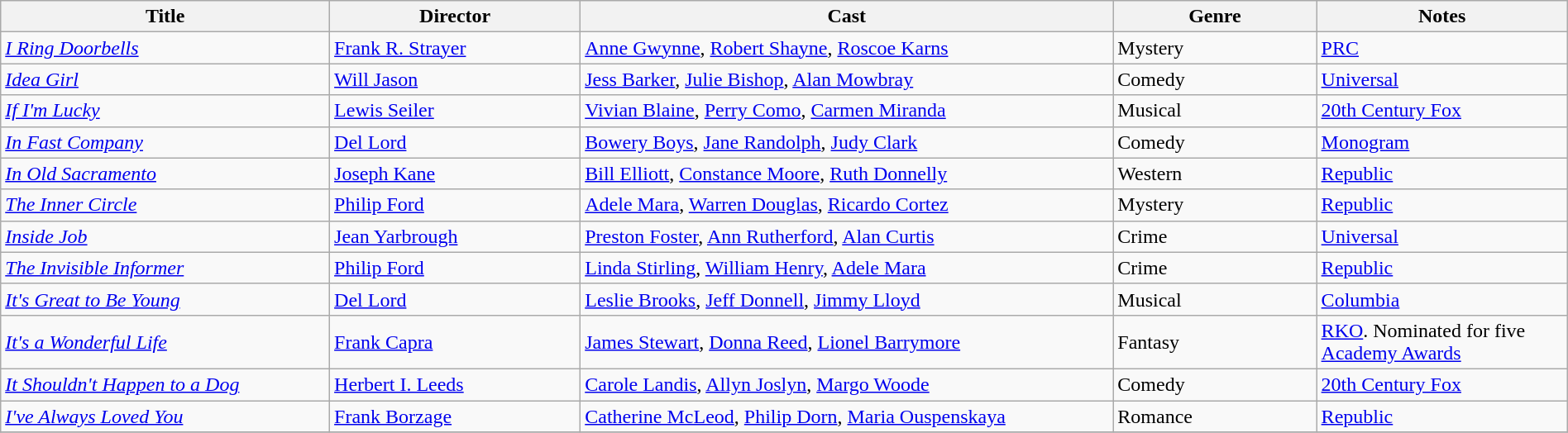<table class="wikitable" style="width:100%;">
<tr>
<th style="width:21%;">Title</th>
<th style="width:16%;">Director</th>
<th style="width:34%;">Cast</th>
<th style="width:13%;">Genre</th>
<th style="width:16%;">Notes</th>
</tr>
<tr>
<td><em><a href='#'>I Ring Doorbells</a></em></td>
<td><a href='#'>Frank R. Strayer</a></td>
<td><a href='#'>Anne Gwynne</a>, <a href='#'>Robert Shayne</a>, <a href='#'>Roscoe Karns</a></td>
<td>Mystery</td>
<td><a href='#'>PRC</a></td>
</tr>
<tr>
<td><em><a href='#'>Idea Girl</a></em></td>
<td><a href='#'>Will Jason</a></td>
<td><a href='#'>Jess Barker</a>, <a href='#'>Julie Bishop</a>, <a href='#'>Alan Mowbray</a></td>
<td>Comedy</td>
<td><a href='#'>Universal</a></td>
</tr>
<tr>
<td><em><a href='#'>If I'm Lucky</a></em></td>
<td><a href='#'>Lewis Seiler</a></td>
<td><a href='#'>Vivian Blaine</a>, <a href='#'>Perry Como</a>, <a href='#'>Carmen Miranda</a></td>
<td>Musical</td>
<td><a href='#'>20th Century Fox</a></td>
</tr>
<tr>
<td><em><a href='#'>In Fast Company</a></em></td>
<td><a href='#'>Del Lord</a></td>
<td><a href='#'>Bowery Boys</a>, <a href='#'>Jane Randolph</a>, <a href='#'>Judy Clark</a></td>
<td>Comedy</td>
<td><a href='#'>Monogram</a></td>
</tr>
<tr>
<td><em><a href='#'>In Old Sacramento</a></em></td>
<td><a href='#'>Joseph Kane</a></td>
<td><a href='#'>Bill Elliott</a>, <a href='#'>Constance Moore</a>, <a href='#'>Ruth Donnelly</a></td>
<td>Western</td>
<td><a href='#'>Republic</a></td>
</tr>
<tr>
<td><em><a href='#'>The Inner Circle</a></em></td>
<td><a href='#'>Philip Ford</a></td>
<td><a href='#'>Adele Mara</a>, <a href='#'>Warren Douglas</a>, <a href='#'>Ricardo Cortez</a></td>
<td>Mystery</td>
<td><a href='#'>Republic</a></td>
</tr>
<tr>
<td><em><a href='#'>Inside Job</a></em></td>
<td><a href='#'>Jean Yarbrough</a></td>
<td><a href='#'>Preston Foster</a>, <a href='#'>Ann Rutherford</a>, <a href='#'>Alan Curtis</a></td>
<td>Crime</td>
<td><a href='#'>Universal</a></td>
</tr>
<tr>
<td><em><a href='#'>The Invisible Informer</a></em></td>
<td><a href='#'>Philip Ford</a></td>
<td><a href='#'>Linda Stirling</a>, <a href='#'>William Henry</a>, <a href='#'>Adele Mara</a></td>
<td>Crime</td>
<td><a href='#'>Republic</a></td>
</tr>
<tr>
<td><em><a href='#'>It's Great to Be Young</a></em></td>
<td><a href='#'>Del Lord</a></td>
<td><a href='#'>Leslie Brooks</a>, <a href='#'>Jeff Donnell</a>, <a href='#'>Jimmy Lloyd</a></td>
<td>Musical</td>
<td><a href='#'>Columbia</a></td>
</tr>
<tr>
<td><em><a href='#'>It's a Wonderful Life</a></em></td>
<td><a href='#'>Frank Capra</a></td>
<td><a href='#'>James Stewart</a>, <a href='#'>Donna Reed</a>, <a href='#'>Lionel Barrymore</a></td>
<td>Fantasy</td>
<td><a href='#'>RKO</a>. Nominated for five <a href='#'>Academy Awards</a></td>
</tr>
<tr>
<td><em><a href='#'>It Shouldn't Happen to a Dog</a></em></td>
<td><a href='#'>Herbert I. Leeds</a></td>
<td><a href='#'>Carole Landis</a>, <a href='#'>Allyn Joslyn</a>, <a href='#'>Margo Woode</a></td>
<td>Comedy</td>
<td><a href='#'>20th Century Fox</a></td>
</tr>
<tr>
<td><em><a href='#'>I've Always Loved You</a></em></td>
<td><a href='#'>Frank Borzage</a></td>
<td><a href='#'>Catherine McLeod</a>, <a href='#'>Philip Dorn</a>, <a href='#'>Maria Ouspenskaya</a></td>
<td>Romance</td>
<td><a href='#'>Republic</a></td>
</tr>
<tr>
</tr>
</table>
